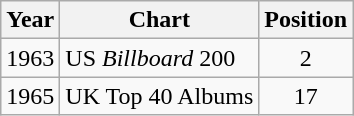<table class="wikitable">
<tr>
<th>Year</th>
<th>Chart</th>
<th>Position</th>
</tr>
<tr>
<td>1963</td>
<td>US <em>Billboard</em> 200</td>
<td style="text-align:center;">2</td>
</tr>
<tr>
<td>1965</td>
<td>UK Top 40 Albums</td>
<td style="text-align:center;">17</td>
</tr>
</table>
